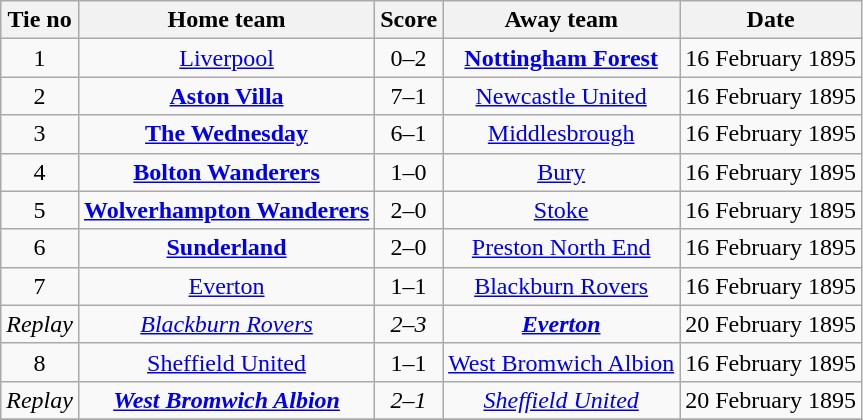<table class="wikitable" style="text-align: center">
<tr>
<th>Tie no</th>
<th>Home team</th>
<th>Score</th>
<th>Away team</th>
<th>Date</th>
</tr>
<tr>
<td>1</td>
<td><a href='#'>Liverpool</a></td>
<td>0–2</td>
<td><strong><a href='#'>Nottingham Forest</a></strong></td>
<td>16 February 1895</td>
</tr>
<tr>
<td>2</td>
<td><strong><a href='#'>Aston Villa</a></strong></td>
<td>7–1</td>
<td><a href='#'>Newcastle United</a></td>
<td>16 February 1895</td>
</tr>
<tr>
<td>3</td>
<td><strong><a href='#'>The Wednesday</a></strong></td>
<td>6–1</td>
<td><a href='#'>Middlesbrough</a></td>
<td>16 February 1895</td>
</tr>
<tr>
<td>4</td>
<td><strong><a href='#'>Bolton Wanderers</a></strong></td>
<td>1–0</td>
<td><a href='#'>Bury</a></td>
<td>16 February 1895</td>
</tr>
<tr>
<td>5</td>
<td><strong><a href='#'>Wolverhampton Wanderers</a></strong></td>
<td>2–0</td>
<td><a href='#'>Stoke</a></td>
<td>16 February 1895</td>
</tr>
<tr>
<td>6</td>
<td><strong><a href='#'>Sunderland</a></strong></td>
<td>2–0</td>
<td><a href='#'>Preston North End</a></td>
<td>16 February 1895</td>
</tr>
<tr>
<td>7</td>
<td><a href='#'>Everton</a></td>
<td>1–1</td>
<td><a href='#'>Blackburn Rovers</a></td>
<td>16 February 1895</td>
</tr>
<tr>
<td><em>Replay</em></td>
<td><em><a href='#'>Blackburn Rovers</a></em></td>
<td><em>2–3</em></td>
<td><strong><em><a href='#'>Everton</a></em></strong></td>
<td>20 February 1895</td>
</tr>
<tr>
<td>8</td>
<td><a href='#'>Sheffield United</a></td>
<td>1–1</td>
<td><a href='#'>West Bromwich Albion</a></td>
<td>16 February 1895</td>
</tr>
<tr>
<td><em>Replay</em></td>
<td><strong><em><a href='#'>West Bromwich Albion</a></em></strong></td>
<td><em>2–1</em></td>
<td><em><a href='#'>Sheffield United</a></em></td>
<td>20 February 1895</td>
</tr>
<tr>
</tr>
</table>
